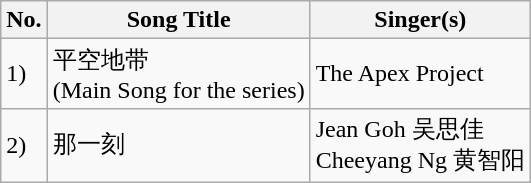<table class="wikitable">
<tr>
<th>No.</th>
<th>Song Title</th>
<th>Singer(s)</th>
</tr>
<tr>
<td>1)</td>
<td>平空地带 <br> (Main Song for the series)</td>
<td>The Apex Project</td>
</tr>
<tr>
<td>2)</td>
<td>那一刻</td>
<td>Jean Goh 吴思佳 <br> Cheeyang Ng 黄智阳</td>
</tr>
</table>
